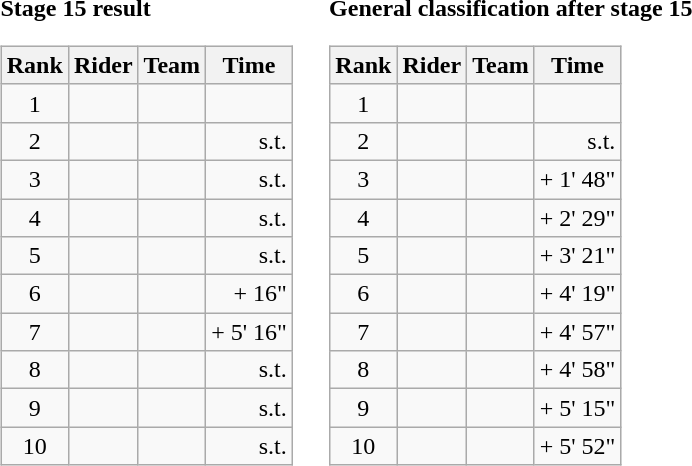<table>
<tr>
<td><strong>Stage 15 result</strong><br><table class="wikitable">
<tr>
<th scope="col">Rank</th>
<th scope="col">Rider</th>
<th scope="col">Team</th>
<th scope="col">Time</th>
</tr>
<tr>
<td style="text-align:center;">1</td>
<td></td>
<td></td>
<td style="text-align:right;"></td>
</tr>
<tr>
<td style="text-align:center;">2</td>
<td></td>
<td></td>
<td style="text-align:right;">s.t.</td>
</tr>
<tr>
<td style="text-align:center;">3</td>
<td></td>
<td></td>
<td style="text-align:right;">s.t.</td>
</tr>
<tr>
<td style="text-align:center;">4</td>
<td></td>
<td></td>
<td style="text-align:right;">s.t.</td>
</tr>
<tr>
<td style="text-align:center;">5</td>
<td></td>
<td></td>
<td style="text-align:right;">s.t.</td>
</tr>
<tr>
<td style="text-align:center;">6</td>
<td></td>
<td></td>
<td style="text-align:right;">+ 16"</td>
</tr>
<tr>
<td style="text-align:center;">7</td>
<td></td>
<td></td>
<td style="text-align:right;">+ 5' 16"</td>
</tr>
<tr>
<td style="text-align:center;">8</td>
<td></td>
<td></td>
<td style="text-align:right;">s.t.</td>
</tr>
<tr>
<td style="text-align:center;">9</td>
<td></td>
<td></td>
<td style="text-align:right;">s.t.</td>
</tr>
<tr>
<td style="text-align:center;">10</td>
<td></td>
<td></td>
<td style="text-align:right;">s.t.</td>
</tr>
</table>
</td>
<td></td>
<td><strong>General classification after stage 15</strong><br><table class="wikitable">
<tr>
<th scope="col">Rank</th>
<th scope="col">Rider</th>
<th scope="col">Team</th>
<th scope="col">Time</th>
</tr>
<tr>
<td style="text-align:center;">1</td>
<td></td>
<td></td>
<td style="text-align:right;"></td>
</tr>
<tr>
<td style="text-align:center;">2</td>
<td></td>
<td></td>
<td style="text-align:right;">s.t.</td>
</tr>
<tr>
<td style="text-align:center;">3</td>
<td></td>
<td></td>
<td style="text-align:right;">+ 1' 48"</td>
</tr>
<tr>
<td style="text-align:center;">4</td>
<td></td>
<td></td>
<td style="text-align:right;">+ 2' 29"</td>
</tr>
<tr>
<td style="text-align:center;">5</td>
<td></td>
<td></td>
<td style="text-align:right;">+ 3' 21"</td>
</tr>
<tr>
<td style="text-align:center;">6</td>
<td></td>
<td></td>
<td style="text-align:right;">+ 4' 19"</td>
</tr>
<tr>
<td style="text-align:center;">7</td>
<td></td>
<td></td>
<td style="text-align:right;">+ 4' 57"</td>
</tr>
<tr>
<td style="text-align:center;">8</td>
<td></td>
<td></td>
<td style="text-align:right;">+ 4' 58"</td>
</tr>
<tr>
<td style="text-align:center;">9</td>
<td></td>
<td></td>
<td style="text-align:right;">+ 5' 15"</td>
</tr>
<tr>
<td style="text-align:center;">10</td>
<td></td>
<td></td>
<td style="text-align:right;">+ 5' 52"</td>
</tr>
</table>
</td>
</tr>
</table>
